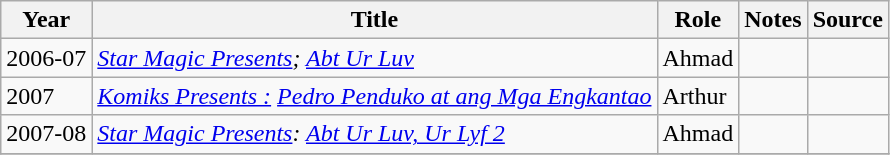<table class="wikitable sortable" >
<tr>
<th>Year</th>
<th>Title</th>
<th>Role</th>
<th class="unsortable">Notes </th>
<th class="unsortable">Source </th>
</tr>
<tr>
<td>2006-07</td>
<td><em><a href='#'>Star Magic Presents</a>; <a href='#'>Abt Ur Luv</a></em></td>
<td>Ahmad</td>
<td></td>
<td></td>
</tr>
<tr>
<td>2007</td>
<td><em><a href='#'>Komiks Presents :</a> <a href='#'>Pedro Penduko at ang Mga Engkantao</a></em></td>
<td>Arthur</td>
<td></td>
<td></td>
</tr>
<tr>
<td>2007-08</td>
<td><em><a href='#'>Star Magic Presents</a>: <a href='#'>Abt Ur Luv, Ur Lyf 2</a></em></td>
<td>Ahmad</td>
<td></td>
<td></td>
</tr>
<tr>
</tr>
</table>
